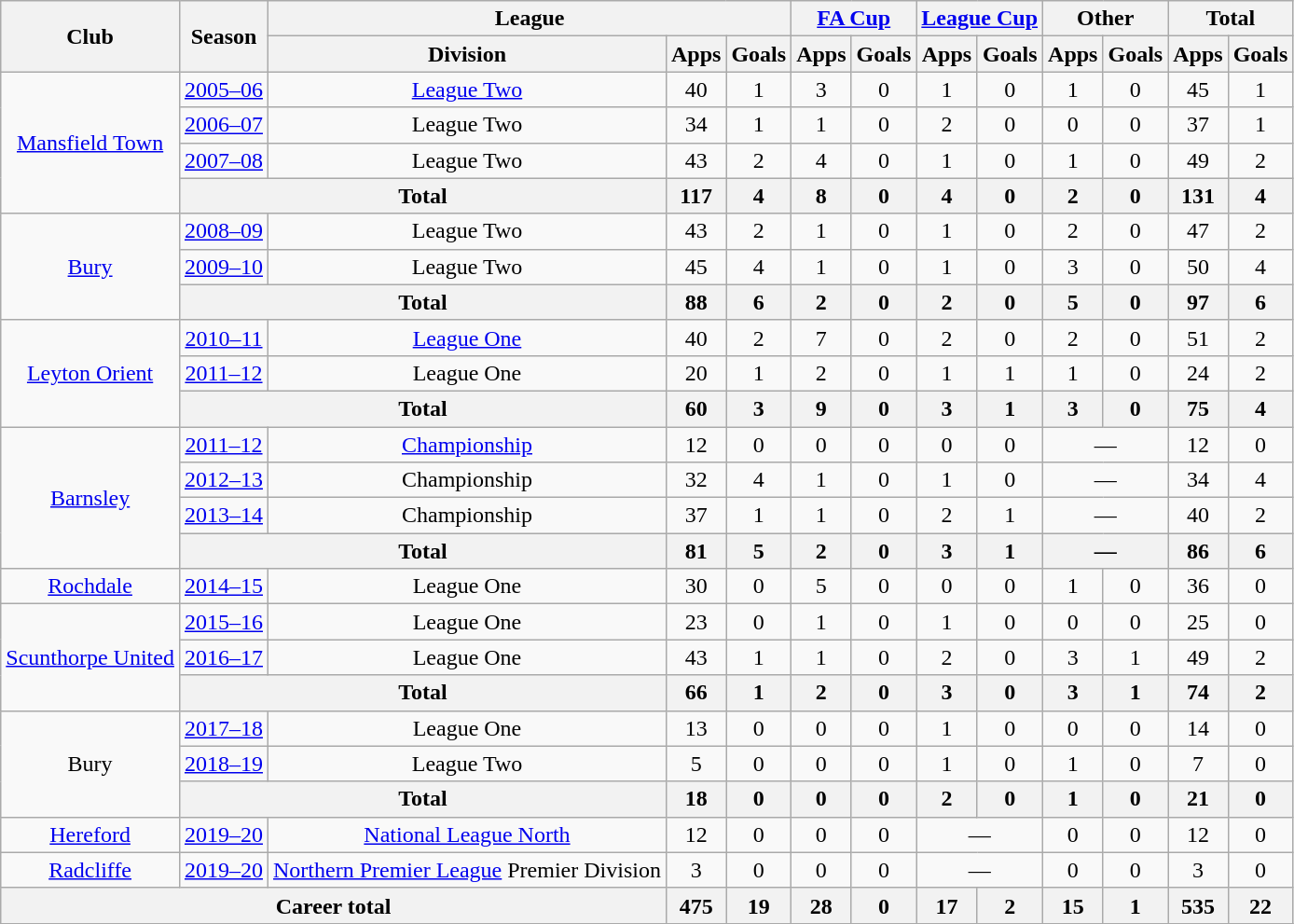<table class="wikitable" style="text-align: center">
<tr>
<th rowspan="2">Club</th>
<th rowspan="2">Season</th>
<th colspan="3">League</th>
<th colspan="2"><a href='#'>FA Cup</a></th>
<th colspan="2"><a href='#'>League Cup</a></th>
<th colspan="2">Other</th>
<th colspan="2">Total</th>
</tr>
<tr>
<th>Division</th>
<th>Apps</th>
<th>Goals</th>
<th>Apps</th>
<th>Goals</th>
<th>Apps</th>
<th>Goals</th>
<th>Apps</th>
<th>Goals</th>
<th>Apps</th>
<th>Goals</th>
</tr>
<tr>
<td rowspan="4"><a href='#'>Mansfield Town</a></td>
<td><a href='#'>2005–06</a></td>
<td><a href='#'>League Two</a></td>
<td>40</td>
<td>1</td>
<td>3</td>
<td>0</td>
<td>1</td>
<td>0</td>
<td>1</td>
<td>0</td>
<td>45</td>
<td>1</td>
</tr>
<tr>
<td><a href='#'>2006–07</a></td>
<td>League Two</td>
<td>34</td>
<td>1</td>
<td>1</td>
<td>0</td>
<td>2</td>
<td>0</td>
<td>0</td>
<td>0</td>
<td>37</td>
<td>1</td>
</tr>
<tr>
<td><a href='#'>2007–08</a></td>
<td>League Two</td>
<td>43</td>
<td>2</td>
<td>4</td>
<td>0</td>
<td>1</td>
<td>0</td>
<td>1</td>
<td>0</td>
<td>49</td>
<td>2</td>
</tr>
<tr>
<th colspan="2">Total</th>
<th>117</th>
<th>4</th>
<th>8</th>
<th>0</th>
<th>4</th>
<th>0</th>
<th>2</th>
<th>0</th>
<th>131</th>
<th>4</th>
</tr>
<tr>
<td rowspan="3"><a href='#'>Bury</a></td>
<td><a href='#'>2008–09</a></td>
<td>League Two</td>
<td>43</td>
<td>2</td>
<td>1</td>
<td>0</td>
<td>1</td>
<td>0</td>
<td>2</td>
<td>0</td>
<td>47</td>
<td>2</td>
</tr>
<tr>
<td><a href='#'>2009–10</a></td>
<td>League Two</td>
<td>45</td>
<td>4</td>
<td>1</td>
<td>0</td>
<td>1</td>
<td>0</td>
<td>3</td>
<td>0</td>
<td>50</td>
<td>4</td>
</tr>
<tr>
<th colspan="2">Total</th>
<th>88</th>
<th>6</th>
<th>2</th>
<th>0</th>
<th>2</th>
<th>0</th>
<th>5</th>
<th>0</th>
<th>97</th>
<th>6</th>
</tr>
<tr>
<td rowspan="3"><a href='#'>Leyton Orient</a></td>
<td><a href='#'>2010–11</a></td>
<td><a href='#'>League One</a></td>
<td>40</td>
<td>2</td>
<td>7</td>
<td>0</td>
<td>2</td>
<td>0</td>
<td>2</td>
<td>0</td>
<td>51</td>
<td>2</td>
</tr>
<tr>
<td><a href='#'>2011–12</a></td>
<td>League One</td>
<td>20</td>
<td>1</td>
<td>2</td>
<td>0</td>
<td>1</td>
<td>1</td>
<td>1</td>
<td>0</td>
<td>24</td>
<td>2</td>
</tr>
<tr>
<th colspan="2">Total</th>
<th>60</th>
<th>3</th>
<th>9</th>
<th>0</th>
<th>3</th>
<th>1</th>
<th>3</th>
<th>0</th>
<th>75</th>
<th>4</th>
</tr>
<tr>
<td rowspan="4"><a href='#'>Barnsley</a></td>
<td><a href='#'>2011–12</a></td>
<td><a href='#'>Championship</a></td>
<td>12</td>
<td>0</td>
<td>0</td>
<td>0</td>
<td>0</td>
<td>0</td>
<td colspan="2">—</td>
<td>12</td>
<td>0</td>
</tr>
<tr>
<td><a href='#'>2012–13</a></td>
<td>Championship</td>
<td>32</td>
<td>4</td>
<td>1</td>
<td>0</td>
<td>1</td>
<td>0</td>
<td colspan="2">—</td>
<td>34</td>
<td>4</td>
</tr>
<tr>
<td><a href='#'>2013–14</a></td>
<td>Championship</td>
<td>37</td>
<td>1</td>
<td>1</td>
<td>0</td>
<td>2</td>
<td>1</td>
<td colspan="2">—</td>
<td>40</td>
<td>2</td>
</tr>
<tr>
<th colspan="2">Total</th>
<th>81</th>
<th>5</th>
<th>2</th>
<th>0</th>
<th>3</th>
<th>1</th>
<th colspan="2">—</th>
<th>86</th>
<th>6</th>
</tr>
<tr>
<td><a href='#'>Rochdale</a></td>
<td><a href='#'>2014–15</a></td>
<td>League One</td>
<td>30</td>
<td>0</td>
<td>5</td>
<td>0</td>
<td>0</td>
<td>0</td>
<td>1</td>
<td>0</td>
<td>36</td>
<td>0</td>
</tr>
<tr>
<td rowspan="3"><a href='#'>Scunthorpe United</a></td>
<td><a href='#'>2015–16</a></td>
<td>League One</td>
<td>23</td>
<td>0</td>
<td>1</td>
<td>0</td>
<td>1</td>
<td>0</td>
<td>0</td>
<td>0</td>
<td>25</td>
<td>0</td>
</tr>
<tr>
<td><a href='#'>2016–17</a></td>
<td>League One</td>
<td>43</td>
<td>1</td>
<td>1</td>
<td>0</td>
<td>2</td>
<td>0</td>
<td>3</td>
<td>1</td>
<td>49</td>
<td>2</td>
</tr>
<tr>
<th colspan="2">Total</th>
<th>66</th>
<th>1</th>
<th>2</th>
<th>0</th>
<th>3</th>
<th>0</th>
<th>3</th>
<th>1</th>
<th>74</th>
<th>2</th>
</tr>
<tr>
<td rowspan="3">Bury</td>
<td><a href='#'>2017–18</a></td>
<td>League One</td>
<td>13</td>
<td>0</td>
<td>0</td>
<td>0</td>
<td>1</td>
<td>0</td>
<td>0</td>
<td>0</td>
<td>14</td>
<td>0</td>
</tr>
<tr>
<td><a href='#'>2018–19</a></td>
<td>League Two</td>
<td>5</td>
<td>0</td>
<td>0</td>
<td>0</td>
<td>1</td>
<td>0</td>
<td>1</td>
<td>0</td>
<td>7</td>
<td>0</td>
</tr>
<tr>
<th colspan="2">Total</th>
<th>18</th>
<th>0</th>
<th>0</th>
<th>0</th>
<th>2</th>
<th>0</th>
<th>1</th>
<th>0</th>
<th>21</th>
<th>0</th>
</tr>
<tr>
<td><a href='#'>Hereford</a></td>
<td><a href='#'>2019–20</a></td>
<td><a href='#'>National League North</a></td>
<td>12</td>
<td>0</td>
<td>0</td>
<td>0</td>
<td colspan="2">—</td>
<td>0</td>
<td>0</td>
<td>12</td>
<td>0</td>
</tr>
<tr>
<td><a href='#'>Radcliffe</a></td>
<td><a href='#'>2019–20</a></td>
<td><a href='#'>Northern Premier League</a> Premier Division</td>
<td>3</td>
<td>0</td>
<td>0</td>
<td>0</td>
<td colspan="2">—</td>
<td>0</td>
<td>0</td>
<td>3</td>
<td>0</td>
</tr>
<tr>
<th colspan="3">Career total</th>
<th>475</th>
<th>19</th>
<th>28</th>
<th>0</th>
<th>17</th>
<th>2</th>
<th>15</th>
<th>1</th>
<th>535</th>
<th>22</th>
</tr>
<tr>
</tr>
</table>
